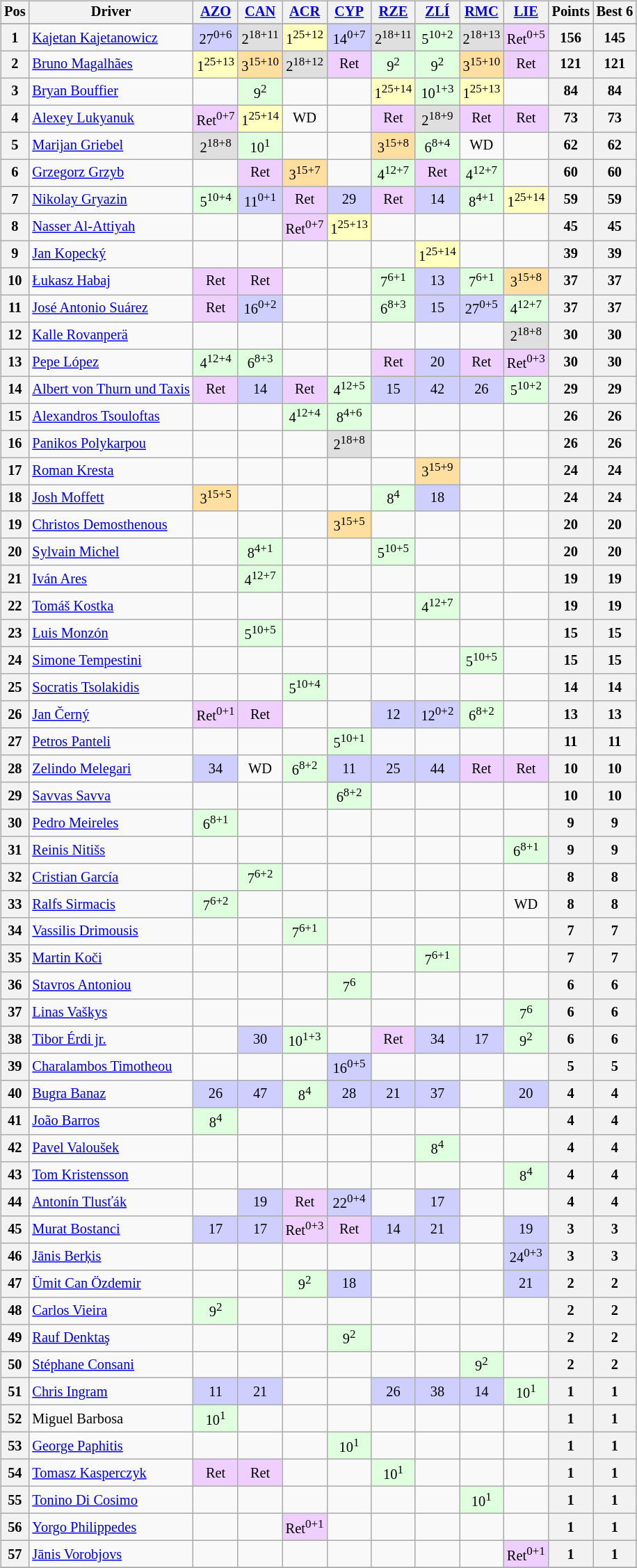<table>
<tr>
<td><br><table class="wikitable" style="font-size: 85%; text-align: center;">
<tr valign="top">
<th valign="middle">Pos</th>
<th valign="middle">Driver</th>
<th><a href='#'>AZO</a><br></th>
<th><a href='#'>CAN</a><br></th>
<th><a href='#'>ACR</a><br></th>
<th><a href='#'>CYP</a><br></th>
<th><a href='#'>RZE</a><br></th>
<th><a href='#'>ZLÍ</a><br></th>
<th><a href='#'>RMC</a><br></th>
<th><a href='#'>LIE</a><br></th>
<th valign="middle">Points</th>
<th valign="middle">Best 6</th>
</tr>
<tr>
</tr>
<tr>
<th>1</th>
<td align=left> <a href='#'>Kajetan Kajetanowicz</a></td>
<td style="background:#cfcfff;">27<sup>0+6</sup></td>
<td style="background:#dfdfdf;">2<sup>18+11</sup></td>
<td style="background:#ffffbf;">1<sup>25+12</sup></td>
<td style="background:#cfcfff;">14<sup>0+7</sup></td>
<td style="background:#dfdfdf;">2<sup>18+11</sup></td>
<td style="background:#dfffdf;">5<sup>10+2</sup></td>
<td style="background:#dfdfdf;">2<sup>18+13</sup></td>
<td style="background:#efcfff;">Ret<sup>0+5</sup></td>
<th>156</th>
<th>145</th>
</tr>
<tr>
<th>2</th>
<td align=left> <a href='#'>Bruno Magalhães</a></td>
<td style="background:#ffffbf;">1<sup>25+13</sup></td>
<td style="background:#ffdf9f;">3<sup>15+10</sup></td>
<td style="background:#dfdfdf;">2<sup>18+12</sup></td>
<td style="background:#efcfff;">Ret</td>
<td style="background:#dfffdf;">9<sup>2</sup></td>
<td style="background:#dfffdf;">9<sup>2</sup></td>
<td style="background:#ffdf9f;">3<sup>15+10</sup></td>
<td style="background:#efcfff;">Ret</td>
<th>121</th>
<th>121</th>
</tr>
<tr>
<th>3</th>
<td align=left> <a href='#'>Bryan Bouffier</a></td>
<td></td>
<td style="background:#dfffdf;">9<sup>2</sup></td>
<td></td>
<td></td>
<td style="background:#ffffbf;">1<sup>25+14</sup></td>
<td style="background:#dfffdf;">10<sup>1+3</sup></td>
<td style="background:#ffffbf;">1<sup>25+13</sup></td>
<td></td>
<th>84</th>
<th>84</th>
</tr>
<tr>
<th>4</th>
<td align=left> <a href='#'>Alexey Lukyanuk</a></td>
<td style="background:#efcfff;">Ret<sup>0+7</sup></td>
<td style="background:#ffffbf;">1<sup>25+14</sup></td>
<td>WD</td>
<td></td>
<td style="background:#efcfff;">Ret</td>
<td style="background:#dfdfdf;">2<sup>18+9</sup></td>
<td style="background:#efcfff;">Ret</td>
<td style="background:#efcfff;">Ret</td>
<th>73</th>
<th>73</th>
</tr>
<tr>
<th>5</th>
<td align=left> <a href='#'>Marijan Griebel</a></td>
<td style="background:#dfdfdf;">2<sup>18+8</sup></td>
<td style="background:#dfffdf;">10<sup>1</sup></td>
<td></td>
<td></td>
<td style="background:#ffdf9f;">3<sup>15+8</sup></td>
<td style="background:#dfffdf;">6<sup>8+4</sup></td>
<td>WD</td>
<td></td>
<th>62</th>
<th>62</th>
</tr>
<tr>
<th>6</th>
<td align=left> <a href='#'>Grzegorz Grzyb</a></td>
<td></td>
<td style="background:#efcfff;">Ret</td>
<td style="background:#ffdf9f;">3<sup>15+7</sup></td>
<td></td>
<td style="background:#dfffdf;">4<sup>12+7</sup></td>
<td style="background:#efcfff;">Ret</td>
<td style="background:#dfffdf;">4<sup>12+7</sup></td>
<td></td>
<th>60</th>
<th>60</th>
</tr>
<tr>
<th>7</th>
<td align=left> <a href='#'>Nikolay Gryazin</a></td>
<td style="background:#dfffdf;">5<sup>10+4</sup></td>
<td style="background:#cfcfff;">11<sup>0+1</sup></td>
<td style="background:#efcfff;">Ret</td>
<td style="background:#cfcfff;">29</td>
<td style="background:#efcfff;">Ret</td>
<td style="background:#cfcfff;">14</td>
<td style="background:#dfffdf;">8<sup>4+1</sup></td>
<td style="background:#ffffbf;">1<sup>25+14</sup></td>
<th>59</th>
<th>59</th>
</tr>
<tr>
<th>8</th>
<td align=left> <a href='#'>Nasser Al-Attiyah</a></td>
<td></td>
<td></td>
<td style="background:#efcfff;">Ret<sup>0+7</sup></td>
<td style="background:#ffffbf;">1<sup>25+13</sup></td>
<td></td>
<td></td>
<td></td>
<td></td>
<th>45</th>
<th>45</th>
</tr>
<tr>
<th>9</th>
<td align=left> <a href='#'>Jan Kopecký</a></td>
<td></td>
<td></td>
<td></td>
<td></td>
<td></td>
<td style="background:#ffffbf;">1<sup>25+14</sup></td>
<td></td>
<td></td>
<th>39</th>
<th>39</th>
</tr>
<tr>
<th>10</th>
<td align=left> <a href='#'>Łukasz Habaj</a></td>
<td style="background:#efcfff;">Ret</td>
<td style="background:#efcfff;">Ret</td>
<td></td>
<td></td>
<td style="background:#dfffdf;">7<sup>6+1</sup></td>
<td style="background:#cfcfff;">13</td>
<td style="background:#dfffdf;">7<sup>6+1</sup></td>
<td style="background:#ffdf9f;">3<sup>15+8</sup></td>
<th>37</th>
<th>37</th>
</tr>
<tr>
<th>11</th>
<td align=left> <a href='#'>José Antonio Suárez</a></td>
<td style="background:#efcfff;">Ret</td>
<td style="background:#cfcfff;">16<sup>0+2</sup></td>
<td></td>
<td></td>
<td style="background:#dfffdf;">6<sup>8+3</sup></td>
<td style="background:#cfcfff;">15</td>
<td style="background:#cfcfff;">27<sup>0+5</sup></td>
<td style="background:#dfffdf;">4<sup>12+7</sup></td>
<th>37</th>
<th>37</th>
</tr>
<tr>
<th>12</th>
<td align=left> <a href='#'>Kalle Rovanperä</a></td>
<td></td>
<td></td>
<td></td>
<td></td>
<td></td>
<td></td>
<td></td>
<td style="background:#dfdfdf;">2<sup>18+8</sup></td>
<th>30</th>
<th>30</th>
</tr>
<tr>
<th>13</th>
<td align=left> <a href='#'>Pepe López</a></td>
<td style="background:#dfffdf;">4<sup>12+4</sup></td>
<td style="background:#dfffdf;">6<sup>8+3</sup></td>
<td></td>
<td></td>
<td style="background:#efcfff;">Ret</td>
<td style="background:#cfcfff;">20</td>
<td style="background:#efcfff;">Ret</td>
<td style="background:#efcfff;">Ret<sup>0+3</sup></td>
<th>30</th>
<th>30</th>
</tr>
<tr>
<th>14</th>
<td align=left> <a href='#'>Albert von Thurn und Taxis</a></td>
<td style="background:#efcfff;">Ret</td>
<td style="background:#cfcfff;">14</td>
<td style="background:#efcfff;">Ret</td>
<td style="background:#dfffdf;">4<sup>12+5</sup></td>
<td style="background:#cfcfff;">15</td>
<td style="background:#cfcfff;">42</td>
<td style="background:#cfcfff;">26</td>
<td style="background:#dfffdf;">5<sup>10+2</sup></td>
<th>29</th>
<th>29</th>
</tr>
<tr>
<th>15</th>
<td align=left> <a href='#'>Alexandros Tsouloftas</a></td>
<td></td>
<td></td>
<td style="background:#dfffdf;">4<sup>12+4</sup></td>
<td style="background:#dfffdf;">8<sup>4+6</sup></td>
<td></td>
<td></td>
<td></td>
<td></td>
<th>26</th>
<th>26</th>
</tr>
<tr>
<th>16</th>
<td align=left> <a href='#'>Panikos Polykarpou</a></td>
<td></td>
<td></td>
<td></td>
<td style="background:#dfdfdf;">2<sup>18+8</sup></td>
<td></td>
<td></td>
<td></td>
<td></td>
<th>26</th>
<th>26</th>
</tr>
<tr>
<th>17</th>
<td align=left> <a href='#'>Roman Kresta</a></td>
<td></td>
<td></td>
<td></td>
<td></td>
<td></td>
<td style="background:#ffdf9f;">3<sup>15+9</sup></td>
<td></td>
<td></td>
<th>24</th>
<th>24</th>
</tr>
<tr>
<th>18</th>
<td align=left> <a href='#'>Josh Moffett</a></td>
<td style="background:#ffdf9f;">3<sup>15+5</sup></td>
<td></td>
<td></td>
<td></td>
<td style="background:#dfffdf;">8<sup>4</sup></td>
<td style="background:#cfcfff;">18</td>
<td></td>
<td></td>
<th>24</th>
<th>24</th>
</tr>
<tr>
<th>19</th>
<td align=left> <a href='#'>Christos Demosthenous</a></td>
<td></td>
<td></td>
<td></td>
<td style="background:#ffdf9f;">3<sup>15+5</sup></td>
<td></td>
<td></td>
<td></td>
<td></td>
<th>20</th>
<th>20</th>
</tr>
<tr>
<th>20</th>
<td align=left> <a href='#'>Sylvain Michel</a></td>
<td></td>
<td style="background:#dfffdf;">8<sup>4+1</sup></td>
<td></td>
<td></td>
<td style="background:#dfffdf;">5<sup>10+5</sup></td>
<td></td>
<td></td>
<td></td>
<th>20</th>
<th>20</th>
</tr>
<tr>
<th>21</th>
<td align=left> <a href='#'>Iván Ares</a></td>
<td></td>
<td style="background:#dfffdf;">4<sup>12+7</sup></td>
<td></td>
<td></td>
<td></td>
<td></td>
<td></td>
<td></td>
<th>19</th>
<th>19</th>
</tr>
<tr>
<th>22</th>
<td align=left> <a href='#'>Tomáš Kostka</a></td>
<td></td>
<td></td>
<td></td>
<td></td>
<td></td>
<td style="background:#dfffdf;">4<sup>12+7</sup></td>
<td></td>
<td></td>
<th>19</th>
<th>19</th>
</tr>
<tr>
<th>23</th>
<td align=left> <a href='#'>Luis Monzón</a></td>
<td></td>
<td style="background:#dfffdf;">5<sup>10+5</sup></td>
<td></td>
<td></td>
<td></td>
<td></td>
<td></td>
<td></td>
<th>15</th>
<th>15</th>
</tr>
<tr>
<th>24</th>
<td align=left> <a href='#'>Simone Tempestini</a></td>
<td></td>
<td></td>
<td></td>
<td></td>
<td></td>
<td></td>
<td style="background:#dfffdf;">5<sup>10+5</sup></td>
<td></td>
<th>15</th>
<th>15</th>
</tr>
<tr>
<th>25</th>
<td align=left> <a href='#'>Socratis Tsolakidis</a></td>
<td></td>
<td></td>
<td style="background:#dfffdf;">5<sup>10+4</sup></td>
<td></td>
<td></td>
<td></td>
<td></td>
<td></td>
<th>14</th>
<th>14</th>
</tr>
<tr>
<th>26</th>
<td align=left> <a href='#'>Jan Černý</a></td>
<td style="background:#efcfff;">Ret<sup>0+1</sup></td>
<td style="background:#efcfff;">Ret</td>
<td></td>
<td></td>
<td style="background:#cfcfff;">12</td>
<td style="background:#cfcfff;">12<sup>0+2</sup></td>
<td style="background:#dfffdf;">6<sup>8+2</sup></td>
<td></td>
<th>13</th>
<th>13</th>
</tr>
<tr>
<th>27</th>
<td align=left> <a href='#'>Petros Panteli</a></td>
<td></td>
<td></td>
<td></td>
<td style="background:#dfffdf;">5<sup>10+1</sup></td>
<td></td>
<td></td>
<td></td>
<td></td>
<th>11</th>
<th>11</th>
</tr>
<tr>
<th>28</th>
<td align=left> <a href='#'>Zelindo Melegari</a></td>
<td style="background:#cfcfff;">34</td>
<td>WD</td>
<td style="background:#dfffdf;">6<sup>8+2</sup></td>
<td style="background:#cfcfff;">11</td>
<td style="background:#cfcfff;">25</td>
<td style="background:#cfcfff;">44</td>
<td style="background:#efcfff;">Ret</td>
<td style="background:#efcfff;">Ret</td>
<th>10</th>
<th>10</th>
</tr>
<tr>
<th>29</th>
<td align=left> <a href='#'>Savvas Savva</a></td>
<td></td>
<td></td>
<td></td>
<td style="background:#dfffdf;">6<sup>8+2</sup></td>
<td></td>
<td></td>
<td></td>
<td></td>
<th>10</th>
<th>10</th>
</tr>
<tr>
<th>30</th>
<td align=left> <a href='#'>Pedro Meireles</a></td>
<td style="background:#dfffdf;">6<sup>8+1</sup></td>
<td></td>
<td></td>
<td></td>
<td></td>
<td></td>
<td></td>
<td></td>
<th>9</th>
<th>9</th>
</tr>
<tr>
<th>31</th>
<td align=left> <a href='#'>Reinis Nitišs</a></td>
<td></td>
<td></td>
<td></td>
<td></td>
<td></td>
<td></td>
<td></td>
<td style="background:#dfffdf;">6<sup>8+1</sup></td>
<th>9</th>
<th>9</th>
</tr>
<tr>
<th>32</th>
<td align=left> <a href='#'>Cristian García</a></td>
<td></td>
<td style="background:#dfffdf;">7<sup>6+2</sup></td>
<td></td>
<td></td>
<td></td>
<td></td>
<td></td>
<td></td>
<th>8</th>
<th>8</th>
</tr>
<tr>
<th>33</th>
<td align=left> <a href='#'>Ralfs Sirmacis</a></td>
<td style="background:#dfffdf;">7<sup>6+2</sup></td>
<td></td>
<td></td>
<td></td>
<td></td>
<td></td>
<td></td>
<td>WD</td>
<th>8</th>
<th>8</th>
</tr>
<tr>
<th>34</th>
<td align=left> <a href='#'>Vassilis Drimousis</a></td>
<td></td>
<td></td>
<td style="background:#dfffdf;">7<sup>6+1</sup></td>
<td></td>
<td></td>
<td></td>
<td></td>
<td></td>
<th>7</th>
<th>7</th>
</tr>
<tr>
<th>35</th>
<td align=left> <a href='#'>Martin Koči</a></td>
<td></td>
<td></td>
<td></td>
<td></td>
<td></td>
<td style="background:#dfffdf;">7<sup>6+1</sup></td>
<td></td>
<td></td>
<th>7</th>
<th>7</th>
</tr>
<tr>
<th>36</th>
<td align=left> <a href='#'>Stavros Antoniou</a></td>
<td></td>
<td></td>
<td></td>
<td style="background:#dfffdf;">7<sup>6</sup></td>
<td></td>
<td></td>
<td></td>
<td></td>
<th>6</th>
<th>6</th>
</tr>
<tr>
<th>37</th>
<td align=left> <a href='#'>Linas Vaškys</a></td>
<td></td>
<td></td>
<td></td>
<td></td>
<td></td>
<td></td>
<td></td>
<td style="background:#dfffdf;">7<sup>6</sup></td>
<th>6</th>
<th>6</th>
</tr>
<tr>
<th>38</th>
<td align=left> <a href='#'>Tibor Érdi jr.</a></td>
<td></td>
<td style="background:#cfcfff;">30</td>
<td style="background:#dfffdf;">10<sup>1+3</sup></td>
<td></td>
<td style="background:#efcfff;">Ret</td>
<td style="background:#cfcfff;">34</td>
<td style="background:#cfcfff;">17</td>
<td style="background:#dfffdf;">9<sup>2</sup></td>
<th>6</th>
<th>6</th>
</tr>
<tr>
<th>39</th>
<td align=left> <a href='#'>Charalambos Timotheou</a></td>
<td></td>
<td></td>
<td></td>
<td style="background:#cfcfff;">16<sup>0+5</sup></td>
<td></td>
<td></td>
<td></td>
<td></td>
<th>5</th>
<th>5</th>
</tr>
<tr>
<th>40</th>
<td align=left> <a href='#'>Bugra Banaz</a></td>
<td style="background:#cfcfff;">26</td>
<td style="background:#cfcfff;">47</td>
<td style="background:#dfffdf;">8<sup>4</sup></td>
<td style="background:#cfcfff;">28</td>
<td style="background:#cfcfff;">21</td>
<td style="background:#cfcfff;">37</td>
<td></td>
<td style="background:#cfcfff;">20</td>
<th>4</th>
<th>4</th>
</tr>
<tr>
<th>41</th>
<td align=left> <a href='#'>João Barros</a></td>
<td style="background:#dfffdf;">8<sup>4</sup></td>
<td></td>
<td></td>
<td></td>
<td></td>
<td></td>
<td></td>
<td></td>
<th>4</th>
<th>4</th>
</tr>
<tr>
<th>42</th>
<td align=left> <a href='#'>Pavel Valoušek</a></td>
<td></td>
<td></td>
<td></td>
<td></td>
<td></td>
<td style="background:#dfffdf;">8<sup>4</sup></td>
<td></td>
<td></td>
<th>4</th>
<th>4</th>
</tr>
<tr>
<th>43</th>
<td align=left> <a href='#'>Tom Kristensson</a></td>
<td></td>
<td></td>
<td></td>
<td></td>
<td></td>
<td></td>
<td></td>
<td style="background:#dfffdf;">8<sup>4</sup></td>
<th>4</th>
<th>4</th>
</tr>
<tr>
<th>44</th>
<td align=left> <a href='#'>Antonín Tlusťák</a></td>
<td></td>
<td style="background:#cfcfff;">19</td>
<td style="background:#efcfff;">Ret</td>
<td style="background:#cfcfff;">22<sup>0+4</sup></td>
<td></td>
<td style="background:#cfcfff;">17</td>
<td></td>
<td></td>
<th>4</th>
<th>4</th>
</tr>
<tr>
<th>45</th>
<td align=left> <a href='#'>Murat Bostanci</a></td>
<td style="background:#cfcfff;">17</td>
<td style="background:#cfcfff;">17</td>
<td style="background:#efcfff;">Ret<sup>0+3</sup></td>
<td style="background:#efcfff;">Ret</td>
<td style="background:#cfcfff;">14</td>
<td style="background:#cfcfff;">21</td>
<td></td>
<td style="background:#cfcfff;">19</td>
<th>3</th>
<th>3</th>
</tr>
<tr>
<th>46</th>
<td align=left> <a href='#'>Jānis Berķis</a></td>
<td></td>
<td></td>
<td></td>
<td></td>
<td></td>
<td></td>
<td></td>
<td style="background:#cfcfff;">24<sup>0+3</sup></td>
<th>3</th>
<th>3</th>
</tr>
<tr>
<th>47</th>
<td align=left> <a href='#'>Ümit Can Özdemir</a></td>
<td></td>
<td></td>
<td style="background:#dfffdf;">9<sup>2</sup></td>
<td style="background:#cfcfff;">18</td>
<td></td>
<td></td>
<td></td>
<td style="background:#cfcfff;">21</td>
<th>2</th>
<th>2</th>
</tr>
<tr>
<th>48</th>
<td align=left> <a href='#'>Carlos Vieira</a></td>
<td style="background:#dfffdf;">9<sup>2</sup></td>
<td></td>
<td></td>
<td></td>
<td></td>
<td></td>
<td></td>
<td></td>
<th>2</th>
<th>2</th>
</tr>
<tr>
<th>49</th>
<td align=left> <a href='#'>Rauf Denktaş</a></td>
<td></td>
<td></td>
<td></td>
<td style="background:#dfffdf;">9<sup>2</sup></td>
<td></td>
<td></td>
<td></td>
<td></td>
<th>2</th>
<th>2</th>
</tr>
<tr>
<th>50</th>
<td align=left> <a href='#'>Stéphane Consani</a></td>
<td></td>
<td></td>
<td></td>
<td></td>
<td></td>
<td></td>
<td style="background:#dfffdf;">9<sup>2</sup></td>
<td></td>
<th>2</th>
<th>2</th>
</tr>
<tr>
<th>51</th>
<td align=left> <a href='#'>Chris Ingram</a></td>
<td style="background:#cfcfff;">11</td>
<td style="background:#cfcfff;">21</td>
<td></td>
<td></td>
<td style="background:#cfcfff;">26</td>
<td style="background:#cfcfff;">38</td>
<td style="background:#cfcfff;">14</td>
<td style="background:#dfffdf;">10<sup>1</sup></td>
<th>1</th>
<th>1</th>
</tr>
<tr>
<th>52</th>
<td align=left> Miguel Barbosa</td>
<td style="background:#dfffdf;">10<sup>1</sup></td>
<td></td>
<td></td>
<td></td>
<td></td>
<td></td>
<td></td>
<td></td>
<th>1</th>
<th>1</th>
</tr>
<tr>
<th>53</th>
<td align=left> <a href='#'>George Paphitis</a></td>
<td></td>
<td></td>
<td></td>
<td style="background:#dfffdf;">10<sup>1</sup></td>
<td></td>
<td></td>
<td></td>
<td></td>
<th>1</th>
<th>1</th>
</tr>
<tr>
<th>54</th>
<td align=left> <a href='#'>Tomasz Kasperczyk</a></td>
<td style="background:#efcfff;">Ret</td>
<td style="background:#efcfff;">Ret</td>
<td></td>
<td></td>
<td style="background:#dfffdf;">10<sup>1</sup></td>
<td></td>
<td></td>
<td></td>
<th>1</th>
<th>1</th>
</tr>
<tr>
<th>55</th>
<td align=left> <a href='#'>Tonino Di Cosimo</a></td>
<td></td>
<td></td>
<td></td>
<td></td>
<td></td>
<td></td>
<td style="background:#dfffdf;">10<sup>1</sup></td>
<td></td>
<th>1</th>
<th>1</th>
</tr>
<tr>
<th>56</th>
<td align=left> <a href='#'>Yorgo Philippedes</a></td>
<td></td>
<td></td>
<td style="background:#efcfff;">Ret<sup>0+1</sup></td>
<td></td>
<td></td>
<td></td>
<td></td>
<td></td>
<th>1</th>
<th>1</th>
</tr>
<tr>
<th>57</th>
<td align=left> <a href='#'>Jānis Vorobjovs</a></td>
<td></td>
<td></td>
<td></td>
<td></td>
<td></td>
<td></td>
<td></td>
<td style="background:#efcfff;">Ret<sup>0+1</sup></td>
<th>1</th>
<th>1</th>
</tr>
<tr>
</tr>
</table>
</td>
<td valign="top"><br></td>
</tr>
</table>
